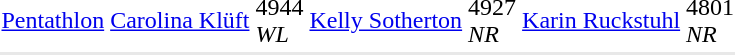<table>
<tr>
<td><a href='#'>Pentathlon</a><br></td>
<td><a href='#'>Carolina Klüft</a> <br> </td>
<td>4944 <br> <em>WL</em></td>
<td><a href='#'>Kelly Sotherton</a> <br> </td>
<td>4927 <br> <em>NR</em></td>
<td><a href='#'>Karin Ruckstuhl</a> <br> </td>
<td>4801 <br> <em>NR</em></td>
</tr>
<tr bgcolor= e8e8e8>
<td colspan=7></td>
</tr>
</table>
